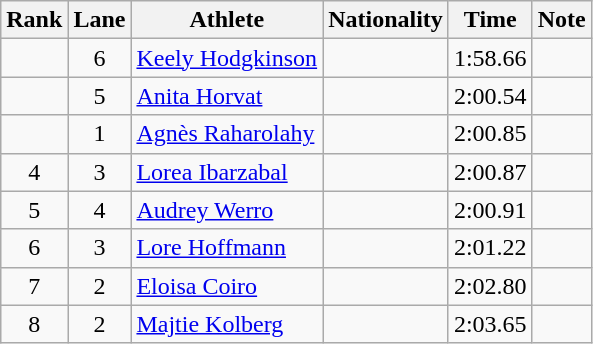<table class="wikitable sortable" style="text-align:center">
<tr>
<th>Rank</th>
<th>Lane</th>
<th>Athlete</th>
<th>Nationality</th>
<th>Time</th>
<th>Note</th>
</tr>
<tr>
<td></td>
<td>6</td>
<td align=left><a href='#'>Keely Hodgkinson</a></td>
<td align=left></td>
<td>1:58.66</td>
<td></td>
</tr>
<tr>
<td></td>
<td>5</td>
<td align=left><a href='#'>Anita Horvat</a></td>
<td align=left></td>
<td>2:00.54</td>
<td></td>
</tr>
<tr>
<td></td>
<td>1</td>
<td align=left><a href='#'>Agnès Raharolahy</a></td>
<td align=left></td>
<td>2:00.85</td>
<td></td>
</tr>
<tr>
<td>4</td>
<td>3</td>
<td align=left><a href='#'>Lorea Ibarzabal</a></td>
<td align=left></td>
<td>2:00.87</td>
<td></td>
</tr>
<tr>
<td>5</td>
<td>4</td>
<td align=left><a href='#'>Audrey Werro</a></td>
<td align=left></td>
<td>2:00.91</td>
<td></td>
</tr>
<tr>
<td>6</td>
<td>3</td>
<td align=left><a href='#'>Lore Hoffmann</a></td>
<td align=left></td>
<td>2:01.22</td>
<td></td>
</tr>
<tr>
<td>7</td>
<td>2</td>
<td align=left><a href='#'>Eloisa Coiro</a></td>
<td align=left></td>
<td>2:02.80</td>
<td></td>
</tr>
<tr>
<td>8</td>
<td>2</td>
<td align=left><a href='#'>Majtie Kolberg</a></td>
<td align=left></td>
<td>2:03.65</td>
<td></td>
</tr>
</table>
